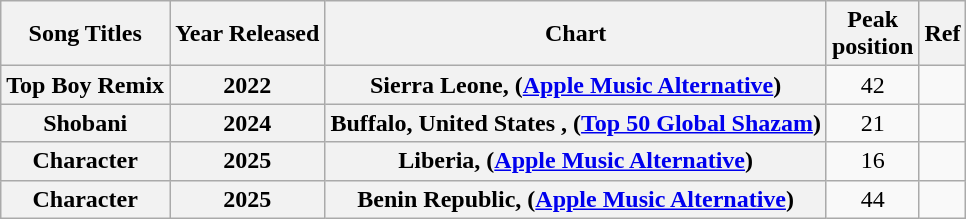<table class="wikitable sortable plainrowheaders" style="text-align:center">
<tr>
<th scope="col">Song Titles</th>
<th scope="col">Year Released</th>
<th scope="col">Chart</th>
<th scope="col">Peak<br>position</th>
<th>Ref</th>
</tr>
<tr>
<th scope="row">Top Boy Remix </th>
<th>2022</th>
<th>Sierra Leone, (<a href='#'>Apple Music Alternative</a>)</th>
<td>42</td>
<td></td>
</tr>
<tr>
<th scope="row">Shobani</th>
<th>2024</th>
<th>Buffalo, United States , (<a href='#'>Top 50 Global Shazam</a>)</th>
<td>21</td>
<td></td>
</tr>
<tr>
<th scope="row">Character</th>
<th>2025</th>
<th>Liberia, (<a href='#'>Apple Music Alternative</a>)</th>
<td>16</td>
<td></td>
</tr>
<tr>
<th scope="row">Character</th>
<th>2025</th>
<th>Benin Republic, (<a href='#'>Apple Music Alternative</a>)</th>
<td>44</td>
<td></td>
</tr>
</table>
